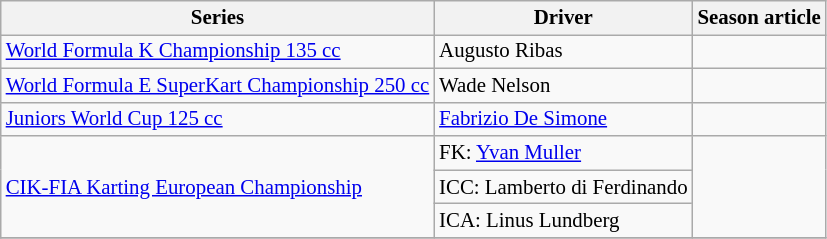<table class="wikitable" style="font-size: 87%;">
<tr>
<th>Series</th>
<th>Driver</th>
<th>Season article</th>
</tr>
<tr>
<td><a href='#'>World Formula K Championship 135 cc</a></td>
<td> Augusto Ribas</td>
<td></td>
</tr>
<tr>
<td><a href='#'>World Formula E SuperKart Championship 250 cc</a></td>
<td> Wade Nelson</td>
<td></td>
</tr>
<tr>
<td><a href='#'>Juniors World Cup 125 cc</a></td>
<td> <a href='#'>Fabrizio De Simone</a></td>
<td></td>
</tr>
<tr>
<td rowspan=3><a href='#'>CIK-FIA Karting European Championship</a></td>
<td>FK:  <a href='#'>Yvan Muller</a></td>
<td rowspan=3></td>
</tr>
<tr>
<td>ICC:  Lamberto di Ferdinando</td>
</tr>
<tr>
<td>ICA:  Linus Lundberg</td>
</tr>
<tr>
</tr>
</table>
